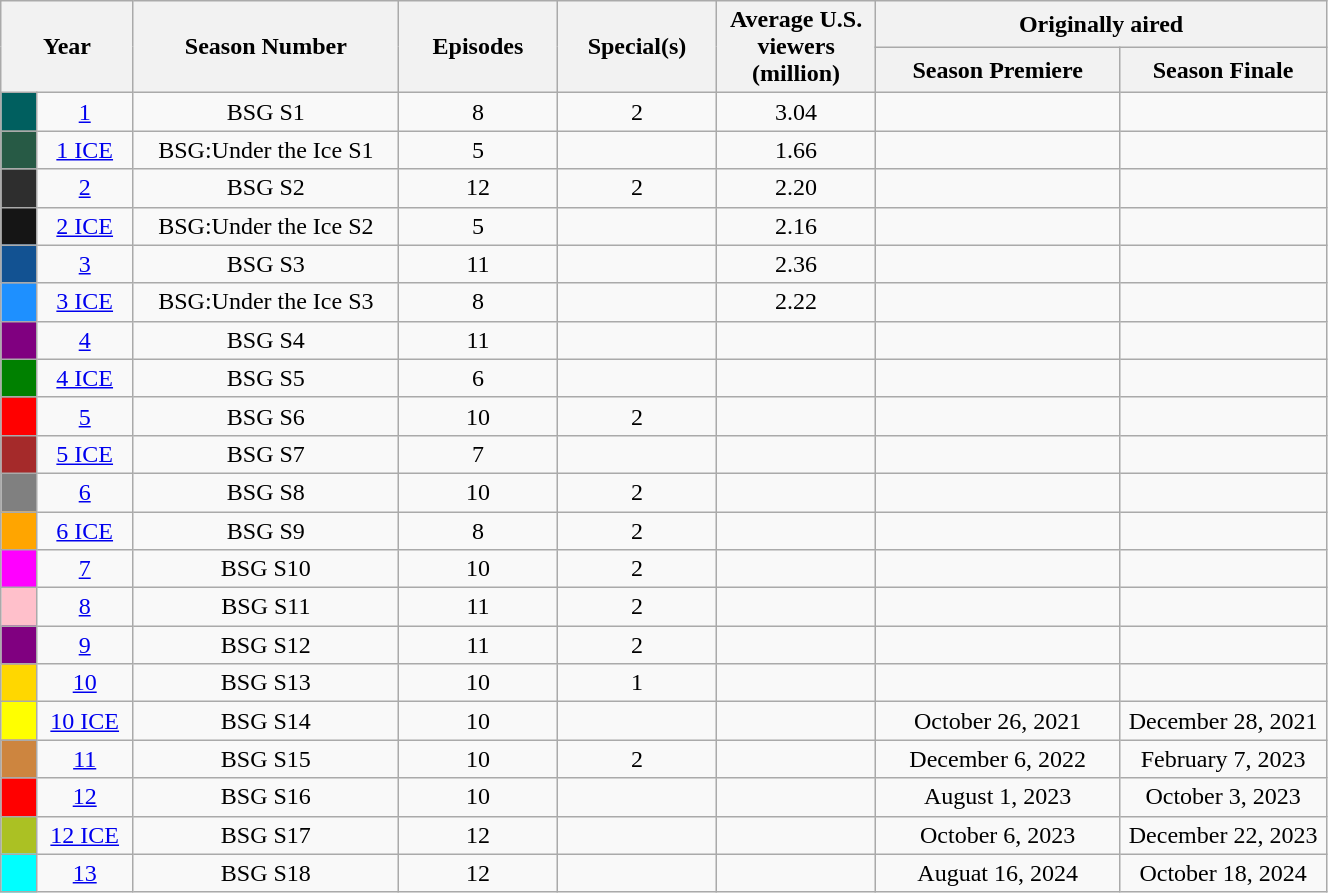<table class="wikitable"  style="width: 70%; text-align:center;">
<tr>
<th colspan="2" rowspan="2" style="width:10%;">Year</th>
<th rowspan="2" style="width:20%;">Season Number</th>
<th rowspan="2" style="width:12%;">Episodes</th>
<th rowspan="2" style="width:12%;">Special(s)</th>
<th rowspan="2" style="width:12%;">Average U.S. viewers<br>(million)</th>
<th colspan="2" style="width:38%;">Originally aired</th>
</tr>
<tr>
<th>Season Premiere</th>
<th>Season Finale</th>
</tr>
<tr>
<td style="width:12px; background:#005F5F;"></td>
<td><a href='#'>1</a></td>
<td>BSG S1</td>
<td>8</td>
<td>2</td>
<td>3.04</td>
<td></td>
<td></td>
</tr>
<tr>
<td style="width:12px; background:#275A45;"></td>
<td><a href='#'>1 ICE</a></td>
<td>BSG:Under the Ice S1</td>
<td>5</td>
<td></td>
<td>1.66</td>
<td></td>
<td></td>
</tr>
<tr>
<td style="width:12px; background:#2E2E2E;"></td>
<td><a href='#'>2</a></td>
<td>BSG S2</td>
<td>12</td>
<td>2</td>
<td>2.20</td>
<td></td>
<td></td>
</tr>
<tr>
<td style="width:12px; background:#151515;"></td>
<td><a href='#'>2 ICE</a></td>
<td>BSG:Under the Ice S2</td>
<td>5</td>
<td></td>
<td>2.16</td>
<td></td>
<td></td>
</tr>
<tr>
<td style="width:12px; background:#125292;"></td>
<td><a href='#'>3</a></td>
<td>BSG S3</td>
<td>11</td>
<td></td>
<td>2.36</td>
<td></td>
<td></td>
</tr>
<tr>
<td style="width:12px; background:dodgerblue;"></td>
<td><a href='#'>3 ICE</a></td>
<td>BSG:Under the Ice S3</td>
<td>8</td>
<td></td>
<td>2.22</td>
<td></td>
<td></td>
</tr>
<tr>
<td style="width:12px; background:purple;"></td>
<td><a href='#'>4</a></td>
<td>BSG S4</td>
<td>11</td>
<td></td>
<td></td>
<td></td>
<td></td>
</tr>
<tr>
<td style="width:12px; background:green;"></td>
<td><a href='#'>4 ICE</a></td>
<td>BSG S5</td>
<td>6</td>
<td></td>
<td></td>
<td></td>
<td></td>
</tr>
<tr>
<td style="width:12px; background:red;"></td>
<td><a href='#'>5</a></td>
<td>BSG S6</td>
<td>10</td>
<td>2</td>
<td></td>
<td></td>
<td></td>
</tr>
<tr>
<td style="width:12px; background:brown;"></td>
<td><a href='#'>5 ICE</a></td>
<td>BSG S7</td>
<td>7</td>
<td></td>
<td></td>
<td></td>
<td></td>
</tr>
<tr>
<td style="width:12px; background:grey;"></td>
<td><a href='#'>6</a></td>
<td>BSG S8</td>
<td>10</td>
<td>2</td>
<td></td>
<td></td>
<td></td>
</tr>
<tr>
<td style="width:12px; background:orange;"></td>
<td><a href='#'>6 ICE</a></td>
<td>BSG S9</td>
<td>8</td>
<td>2</td>
<td></td>
<td></td>
<td></td>
</tr>
<tr>
<td style="width:12px; background:magenta;"></td>
<td><a href='#'>7</a></td>
<td>BSG S10</td>
<td>10</td>
<td>2</td>
<td></td>
<td></td>
<td></td>
</tr>
<tr>
<td style="width:12px; background:pink;"></td>
<td><a href='#'>8</a></td>
<td>BSG S11</td>
<td>11</td>
<td>2</td>
<td></td>
<td></td>
<td></td>
</tr>
<tr>
<td style="width:12px; background:purple;"></td>
<td><a href='#'>9</a></td>
<td>BSG S12</td>
<td>11</td>
<td>2</td>
<td></td>
<td></td>
<td></td>
</tr>
<tr>
<td style="width:12px; background:gold;"></td>
<td><a href='#'>10</a></td>
<td>BSG S13</td>
<td>10</td>
<td>1</td>
<td></td>
<td></td>
<td></td>
</tr>
<tr>
<td style="width:12px; background:yellow;"></td>
<td><a href='#'>10 ICE</a></td>
<td>BSG S14</td>
<td>10</td>
<td></td>
<td></td>
<td>October 26, 2021</td>
<td>December 28, 2021</td>
</tr>
<tr>
<td style="width:12px; background:peru;"></td>
<td><a href='#'>11</a></td>
<td>BSG S15</td>
<td>10</td>
<td>2</td>
<td></td>
<td>December 6, 2022</td>
<td>February 7, 2023</td>
</tr>
<tr>
<td style="width:12px; background:red;"></td>
<td><a href='#'>12</a></td>
<td>BSG S16</td>
<td>10</td>
<td></td>
<td></td>
<td>August 1, 2023</td>
<td>October 3, 2023</td>
</tr>
<tr>
<td style="width:12px; background:#ABC123;"></td>
<td><a href='#'>12 ICE</a></td>
<td>BSG S17</td>
<td>12</td>
<td></td>
<td></td>
<td>October 6, 2023</td>
<td>December 22, 2023</td>
</tr>
<tr>
<td style="width:12px; background:cyan;"></td>
<td><a href='#'>13</a></td>
<td>BSG S18</td>
<td>12</td>
<td></td>
<td></td>
<td>Auguat 16, 2024</td>
<td>October 18, 2024</td>
</tr>
</table>
